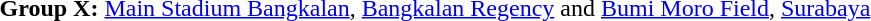<table>
<tr>
<td><strong>Group X:</strong> <a href='#'>Main Stadium Bangkalan</a>, <a href='#'>Bangkalan Regency</a> and <a href='#'>Bumi Moro Field</a>, <a href='#'>Surabaya</a><br></td>
</tr>
</table>
